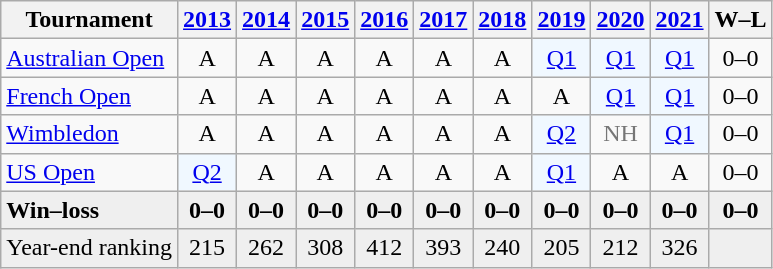<table class=wikitable style=text-align:center>
<tr>
<th>Tournament</th>
<th><a href='#'>2013</a></th>
<th><a href='#'>2014</a></th>
<th><a href='#'>2015</a></th>
<th><a href='#'>2016</a></th>
<th><a href='#'>2017</a></th>
<th><a href='#'>2018</a></th>
<th><a href='#'>2019</a></th>
<th><a href='#'>2020</a></th>
<th><a href='#'>2021</a></th>
<th>W–L</th>
</tr>
<tr>
<td align=left><a href='#'>Australian Open</a></td>
<td>A</td>
<td>A</td>
<td>A</td>
<td>A</td>
<td>A</td>
<td>A</td>
<td bgcolor=f0f8ff><a href='#'>Q1</a></td>
<td bgcolor=f0f8ff><a href='#'>Q1</a></td>
<td bgcolor=f0f8ff><a href='#'>Q1</a></td>
<td>0–0</td>
</tr>
<tr>
<td align=left><a href='#'>French Open</a></td>
<td>A</td>
<td>A</td>
<td>A</td>
<td>A</td>
<td>A</td>
<td>A</td>
<td>A</td>
<td bgcolor=f0f8ff><a href='#'>Q1</a></td>
<td bgcolor=f0f8ff><a href='#'>Q1</a></td>
<td>0–0</td>
</tr>
<tr>
<td align=left><a href='#'>Wimbledon</a></td>
<td>A</td>
<td>A</td>
<td>A</td>
<td>A</td>
<td>A</td>
<td>A</td>
<td bgcolor=f0f8ff><a href='#'>Q2</a></td>
<td style=color:#767676>NH</td>
<td bgcolor=f0f8ff><a href='#'>Q1</a></td>
<td>0–0</td>
</tr>
<tr>
<td align=left><a href='#'>US Open</a></td>
<td bgcolor=f0f8ff><a href='#'>Q2</a></td>
<td>A</td>
<td>A</td>
<td>A</td>
<td>A</td>
<td>A</td>
<td bgcolor=f0f8ff><a href='#'>Q1</a></td>
<td>A</td>
<td>A</td>
<td>0–0</td>
</tr>
<tr style=background:#efefef;font-weight:bold>
<td style=text-align:left>Win–loss</td>
<td>0–0</td>
<td>0–0</td>
<td>0–0</td>
<td>0–0</td>
<td>0–0</td>
<td>0–0</td>
<td>0–0</td>
<td>0–0</td>
<td>0–0</td>
<td>0–0</td>
</tr>
<tr bgcolor=efefef>
<td align=left>Year-end ranking</td>
<td>215</td>
<td>262</td>
<td>308</td>
<td>412</td>
<td>393</td>
<td>240</td>
<td>205</td>
<td>212</td>
<td>326</td>
<td></td>
</tr>
</table>
